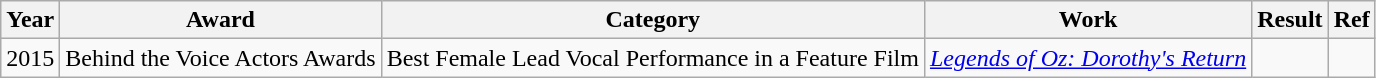<table class="wikitable">
<tr>
<th>Year</th>
<th>Award</th>
<th>Category</th>
<th>Work</th>
<th>Result</th>
<th>Ref</th>
</tr>
<tr>
<td>2015</td>
<td>Behind the Voice Actors Awards</td>
<td>Best Female Lead Vocal Performance in a Feature Film</td>
<td><em><a href='#'>Legends of Oz: Dorothy's Return</a></em></td>
<td></td>
<td></td>
</tr>
</table>
